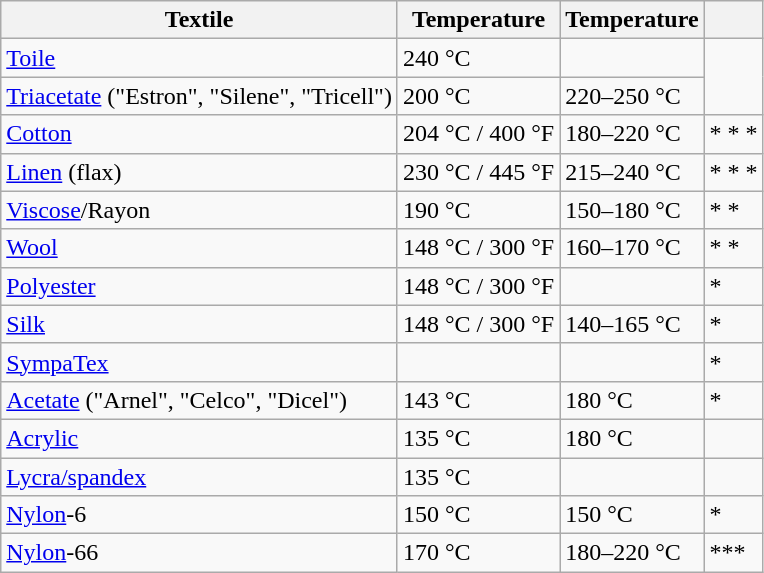<table class="wikitable">
<tr>
<th>Textile</th>
<th>Temperature</th>
<th>Temperature</th>
<th></th>
</tr>
<tr>
<td><a href='#'>Toile</a></td>
<td>240 °C</td>
<td></td>
</tr>
<tr>
<td><a href='#'>Triacetate</a> ("Estron", "Silene", "Tricell")</td>
<td>200 °C</td>
<td>220–250 °C</td>
</tr>
<tr>
<td><a href='#'>Cotton</a></td>
<td>204 °C / 400 °F</td>
<td>180–220 °C</td>
<td>* * * </td>
</tr>
<tr>
<td><a href='#'>Linen</a>  (flax)</td>
<td>230 °C / 445 °F</td>
<td>215–240 °C</td>
<td>* * * </td>
</tr>
<tr>
<td><a href='#'>Viscose</a>/Rayon</td>
<td>190 °C</td>
<td>150–180 °C</td>
<td>* * </td>
</tr>
<tr>
<td><a href='#'>Wool</a></td>
<td>148 °C / 300 °F</td>
<td>160–170 °C</td>
<td>* * </td>
</tr>
<tr>
<td><a href='#'>Polyester</a></td>
<td>148 °C / 300 °F</td>
<td></td>
<td>* </td>
</tr>
<tr>
<td><a href='#'>Silk</a></td>
<td>148 °C / 300 °F</td>
<td>140–165 °C</td>
<td>* </td>
</tr>
<tr>
<td><a href='#'>SympaTex</a></td>
<td></td>
<td></td>
<td>* </td>
</tr>
<tr>
<td><a href='#'>Acetate</a> ("Arnel", "Celco", "Dicel")</td>
<td>143 °C</td>
<td>180 °C</td>
<td>* </td>
</tr>
<tr>
<td><a href='#'>Acrylic</a></td>
<td>135 °C</td>
<td>180 °C</td>
<td></td>
</tr>
<tr>
<td><a href='#'>Lycra/spandex</a></td>
<td>135 °C</td>
<td></td>
<td></td>
</tr>
<tr>
<td><a href='#'>Nylon</a>-6</td>
<td>150 °C</td>
<td>150 °C</td>
<td>*</td>
</tr>
<tr>
<td><a href='#'>Nylon</a>-66</td>
<td>170 °C</td>
<td>180–220 °C</td>
<td>***</td>
</tr>
</table>
